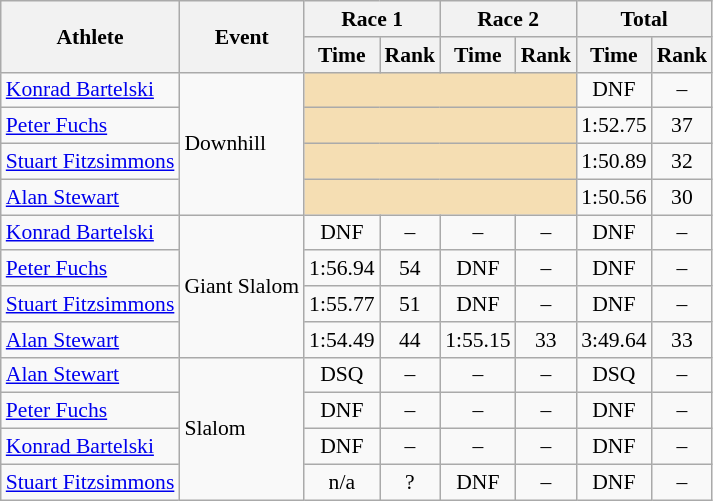<table class="wikitable" style="font-size:90%">
<tr>
<th rowspan="2">Athlete</th>
<th rowspan="2">Event</th>
<th colspan="2">Race 1</th>
<th colspan="2">Race 2</th>
<th colspan="2">Total</th>
</tr>
<tr>
<th>Time</th>
<th>Rank</th>
<th>Time</th>
<th>Rank</th>
<th>Time</th>
<th>Rank</th>
</tr>
<tr>
<td><a href='#'>Konrad Bartelski</a></td>
<td rowspan="4">Downhill</td>
<td colspan="4" bgcolor="wheat"></td>
<td align="center">DNF</td>
<td align="center">–</td>
</tr>
<tr>
<td><a href='#'>Peter Fuchs</a></td>
<td colspan="4" bgcolor="wheat"></td>
<td align="center">1:52.75</td>
<td align="center">37</td>
</tr>
<tr>
<td><a href='#'>Stuart Fitzsimmons</a></td>
<td colspan="4" bgcolor="wheat"></td>
<td align="center">1:50.89</td>
<td align="center">32</td>
</tr>
<tr>
<td><a href='#'>Alan Stewart</a></td>
<td colspan="4" bgcolor="wheat"></td>
<td align="center">1:50.56</td>
<td align="center">30</td>
</tr>
<tr>
<td><a href='#'>Konrad Bartelski</a></td>
<td rowspan="4">Giant Slalom</td>
<td align="center">DNF</td>
<td align="center">–</td>
<td align="center">–</td>
<td align="center">–</td>
<td align="center">DNF</td>
<td align="center">–</td>
</tr>
<tr>
<td><a href='#'>Peter Fuchs</a></td>
<td align="center">1:56.94</td>
<td align="center">54</td>
<td align="center">DNF</td>
<td align="center">–</td>
<td align="center">DNF</td>
<td align="center">–</td>
</tr>
<tr>
<td><a href='#'>Stuart Fitzsimmons</a></td>
<td align="center">1:55.77</td>
<td align="center">51</td>
<td align="center">DNF</td>
<td align="center">–</td>
<td align="center">DNF</td>
<td align="center">–</td>
</tr>
<tr>
<td><a href='#'>Alan Stewart</a></td>
<td align="center">1:54.49</td>
<td align="center">44</td>
<td align="center">1:55.15</td>
<td align="center">33</td>
<td align="center">3:49.64</td>
<td align="center">33</td>
</tr>
<tr>
<td><a href='#'>Alan Stewart</a></td>
<td rowspan="4">Slalom</td>
<td align="center">DSQ</td>
<td align="center">–</td>
<td align="center">–</td>
<td align="center">–</td>
<td align="center">DSQ</td>
<td align="center">–</td>
</tr>
<tr>
<td><a href='#'>Peter Fuchs</a></td>
<td align="center">DNF</td>
<td align="center">–</td>
<td align="center">–</td>
<td align="center">–</td>
<td align="center">DNF</td>
<td align="center">–</td>
</tr>
<tr>
<td><a href='#'>Konrad Bartelski</a></td>
<td align="center">DNF</td>
<td align="center">–</td>
<td align="center">–</td>
<td align="center">–</td>
<td align="center">DNF</td>
<td align="center">–</td>
</tr>
<tr>
<td><a href='#'>Stuart Fitzsimmons</a></td>
<td align="center">n/a</td>
<td align="center">?</td>
<td align="center">DNF</td>
<td align="center">–</td>
<td align="center">DNF</td>
<td align="center">–</td>
</tr>
</table>
